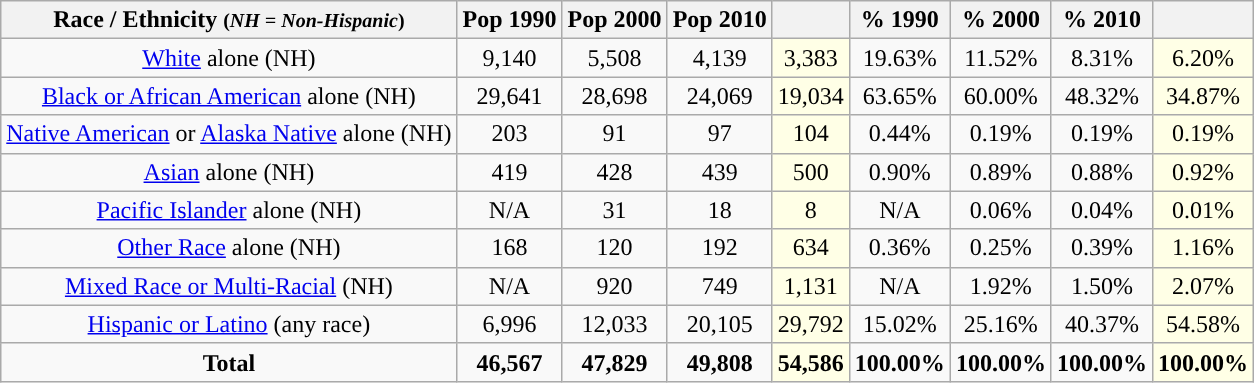<table class="wikitable" style="text-align:center;">
<tr>
<th>Race / Ethnicity <small>(<em>NH = Non-Hispanic</em>)</small></th>
<th>Pop 1990</th>
<th>Pop 2000</th>
<th>Pop 2010</th>
<th></th>
<th>% 1990</th>
<th>% 2000</th>
<th>% 2010</th>
<th></th>
</tr>
<tr>
<td><a href='#'>White</a> alone (NH)</td>
<td>9,140</td>
<td>5,508</td>
<td>4,139</td>
<td style='background: #ffffe6;'>3,383</td>
<td>19.63%</td>
<td>11.52%</td>
<td>8.31%</td>
<td style='background: #ffffe6;'>6.20%</td>
</tr>
<tr>
<td><a href='#'>Black or African American</a> alone (NH)</td>
<td>29,641</td>
<td>28,698</td>
<td>24,069</td>
<td style='background: #ffffe6;'>19,034</td>
<td>63.65%</td>
<td>60.00%</td>
<td>48.32%</td>
<td style='background: #ffffe6;'>34.87%</td>
</tr>
<tr>
<td><a href='#'>Native American</a> or <a href='#'>Alaska Native</a> alone (NH)</td>
<td>203</td>
<td>91</td>
<td>97</td>
<td style='background: #ffffe6;'>104</td>
<td>0.44%</td>
<td>0.19%</td>
<td>0.19%</td>
<td style='background: #ffffe6;'>0.19%</td>
</tr>
<tr>
<td><a href='#'>Asian</a> alone (NH)</td>
<td>419</td>
<td>428</td>
<td>439</td>
<td style='background: #ffffe6;'>500</td>
<td>0.90%</td>
<td>0.89%</td>
<td>0.88%</td>
<td style='background: #ffffe6;'>0.92%</td>
</tr>
<tr>
<td><a href='#'>Pacific Islander</a> alone (NH)</td>
<td>N/A</td>
<td>31</td>
<td>18</td>
<td style='background: #ffffe6;'>8</td>
<td>N/A</td>
<td>0.06%</td>
<td>0.04%</td>
<td style='background: #ffffe6;'>0.01%</td>
</tr>
<tr>
<td><a href='#'>Other Race</a> alone (NH)</td>
<td>168</td>
<td>120</td>
<td>192</td>
<td style='background: #ffffe6;'>634</td>
<td>0.36%</td>
<td>0.25%</td>
<td>0.39%</td>
<td style='background: #ffffe6;'>1.16%</td>
</tr>
<tr>
<td><a href='#'>Mixed Race or Multi-Racial</a> (NH)</td>
<td>N/A</td>
<td>920</td>
<td>749</td>
<td style='background: #ffffe6;'>1,131</td>
<td>N/A</td>
<td>1.92%</td>
<td>1.50%</td>
<td style='background: #ffffe6;'>2.07%</td>
</tr>
<tr>
<td><a href='#'>Hispanic or Latino</a> (any race)</td>
<td>6,996</td>
<td>12,033</td>
<td>20,105</td>
<td style='background: #ffffe6;'>29,792</td>
<td>15.02%</td>
<td>25.16%</td>
<td>40.37%</td>
<td style='background: #ffffe6;'>54.58%</td>
</tr>
<tr>
<td><strong>Total</strong></td>
<td><strong>46,567</strong></td>
<td><strong>47,829</strong></td>
<td><strong>49,808</strong></td>
<td style='background: #ffffe6;'><strong>54,586</strong></td>
<td><strong>100.00%</strong></td>
<td><strong>100.00%</strong></td>
<td><strong>100.00%</strong></td>
<td style='background: #ffffe6;'><strong>100.00%</strong></td>
</tr>
</table>
